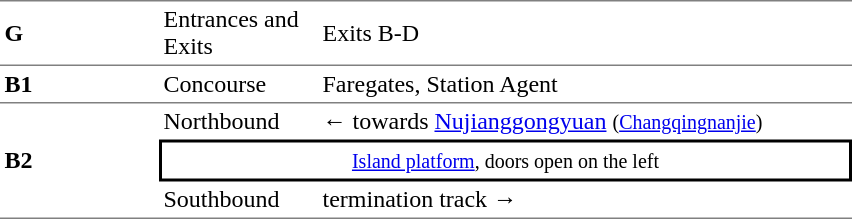<table cellspacing=0 cellpadding=3>
<tr>
<td style="border-top:solid 1px gray;border-bottom:solid 1px gray;" width=100><strong>G</strong></td>
<td style="border-top:solid 1px gray;border-bottom:solid 1px gray;" width=100>Entrances and Exits</td>
<td style="border-top:solid 1px gray;border-bottom:solid 1px gray;" width=350>Exits B-D</td>
</tr>
<tr>
<td style="border-bottom:solid 1px gray;"><strong>B1</strong></td>
<td style="border-bottom:solid 1px gray;">Concourse</td>
<td style="border-bottom:solid 1px gray;">Faregates, Station Agent</td>
</tr>
<tr>
<td style="border-bottom:solid 1px gray;" rowspan=3><strong>B2</strong></td>
<td>Northbound</td>
<td>←  towards <a href='#'>Nujianggongyuan</a> <small>(<a href='#'>Changqingnanjie</a>)</small></td>
</tr>
<tr>
<td style="border-right:solid 2px black;border-left:solid 2px black;border-top:solid 2px black;border-bottom:solid 2px black;text-align:center;" colspan=2><small><a href='#'>Island platform</a>, doors open on the left</small></td>
</tr>
<tr>
<td style="border-bottom:solid 1px gray;">Southbound</td>
<td style="border-bottom:solid 1px gray;">  termination track →</td>
</tr>
</table>
